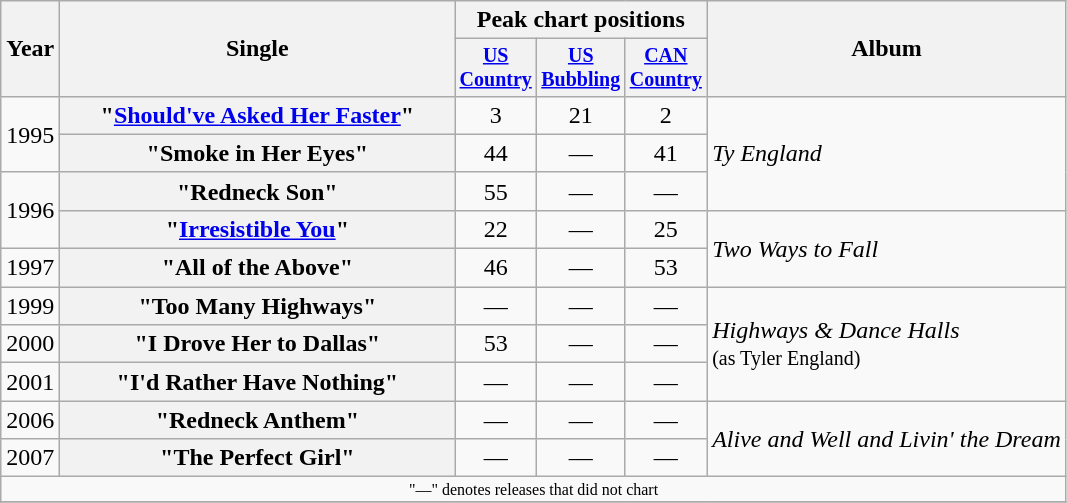<table class="wikitable plainrowheaders" style="text-align:center;">
<tr>
<th rowspan="2">Year</th>
<th rowspan="2" style="width:16em;">Single</th>
<th colspan="3">Peak chart positions</th>
<th rowspan="2">Album</th>
</tr>
<tr style="font-size:smaller;">
<th width="45"><a href='#'>US Country</a></th>
<th width="45"><a href='#'>US Bubbling</a></th>
<th width="45"><a href='#'>CAN Country</a></th>
</tr>
<tr>
<td rowspan="2">1995</td>
<th scope="row">"<a href='#'>Should've Asked Her Faster</a>"</th>
<td>3</td>
<td>21</td>
<td>2</td>
<td align="left" rowspan="3"><em>Ty England</em></td>
</tr>
<tr>
<th scope="row">"Smoke in Her Eyes"</th>
<td>44</td>
<td>—</td>
<td>41</td>
</tr>
<tr>
<td rowspan="2">1996</td>
<th scope="row">"Redneck Son"</th>
<td>55</td>
<td>—</td>
<td>—</td>
</tr>
<tr>
<th scope="row">"<a href='#'>Irresistible You</a>"</th>
<td>22</td>
<td>—</td>
<td>25</td>
<td align="left" rowspan="2"><em>Two Ways to Fall</em></td>
</tr>
<tr>
<td>1997</td>
<th scope="row">"All of the Above"</th>
<td>46</td>
<td>—</td>
<td>53</td>
</tr>
<tr>
<td>1999</td>
<th scope="row">"Too Many Highways"</th>
<td>—</td>
<td>—</td>
<td>—</td>
<td align="left" rowspan="3"><em>Highways & Dance Halls</em><br><small>(as Tyler England)</small></td>
</tr>
<tr>
<td>2000</td>
<th scope="row">"I Drove Her to Dallas"</th>
<td>53</td>
<td>—</td>
<td>—</td>
</tr>
<tr>
<td>2001</td>
<th scope="row">"I'd Rather Have Nothing"</th>
<td>—</td>
<td>—</td>
<td>—</td>
</tr>
<tr>
<td>2006</td>
<th scope="row">"Redneck Anthem"</th>
<td>—</td>
<td>—</td>
<td>—</td>
<td align="left" rowspan="2"><em>Alive and Well and Livin' the Dream</em></td>
</tr>
<tr>
<td>2007</td>
<th scope="row">"The Perfect Girl"</th>
<td>—</td>
<td>—</td>
<td>—</td>
</tr>
<tr>
<td colspan="6" style="font-size:8pt">"—" denotes releases that did not chart</td>
</tr>
<tr>
</tr>
</table>
